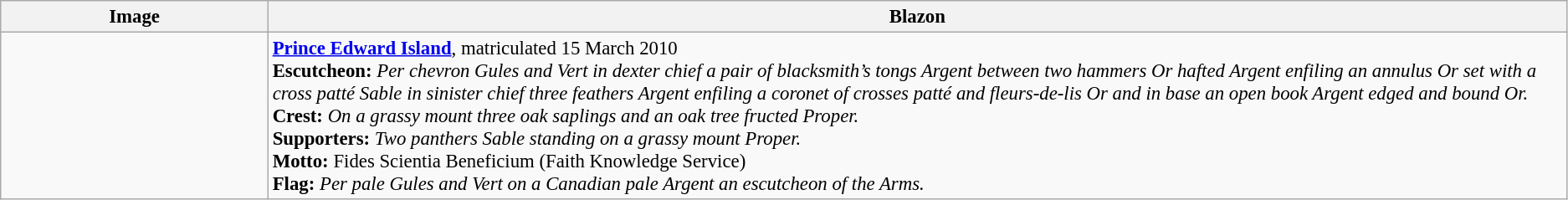<table class=wikitable style=font-size:95%>
<tr style="vertical-align:top; text-align:center;">
<th style="width:206px;">Image</th>
<th>Blazon</th>
</tr>
<tr valign=top>
<td align=center></td>
<td><strong><a href='#'>Prince Edward Island</a></strong>, matriculated 15 March 2010<br><strong>Escutcheon:</strong> <em>Per chevron Gules and Vert in dexter chief a pair of blacksmith’s tongs Argent between two hammers Or hafted Argent enfiling an annulus Or set with a cross patté Sable in sinister chief three feathers Argent enfiling a coronet of crosses patté and fleurs-de-lis Or and in base an open book Argent edged and bound Or.</em><br>
<strong>Crest:</strong> <em>On a grassy mount three oak saplings and an oak tree fructed Proper.</em><br>
<strong>Supporters:</strong> <em>Two panthers Sable standing on a grassy mount Proper.</em><br>
<strong>Motto:</strong> Fides Scientia Beneficium (Faith Knowledge Service)<br>
<strong>Flag:</strong> <em>Per pale Gules and Vert on a Canadian pale Argent an escutcheon of the Arms.</em>
</td>
</tr>
</table>
